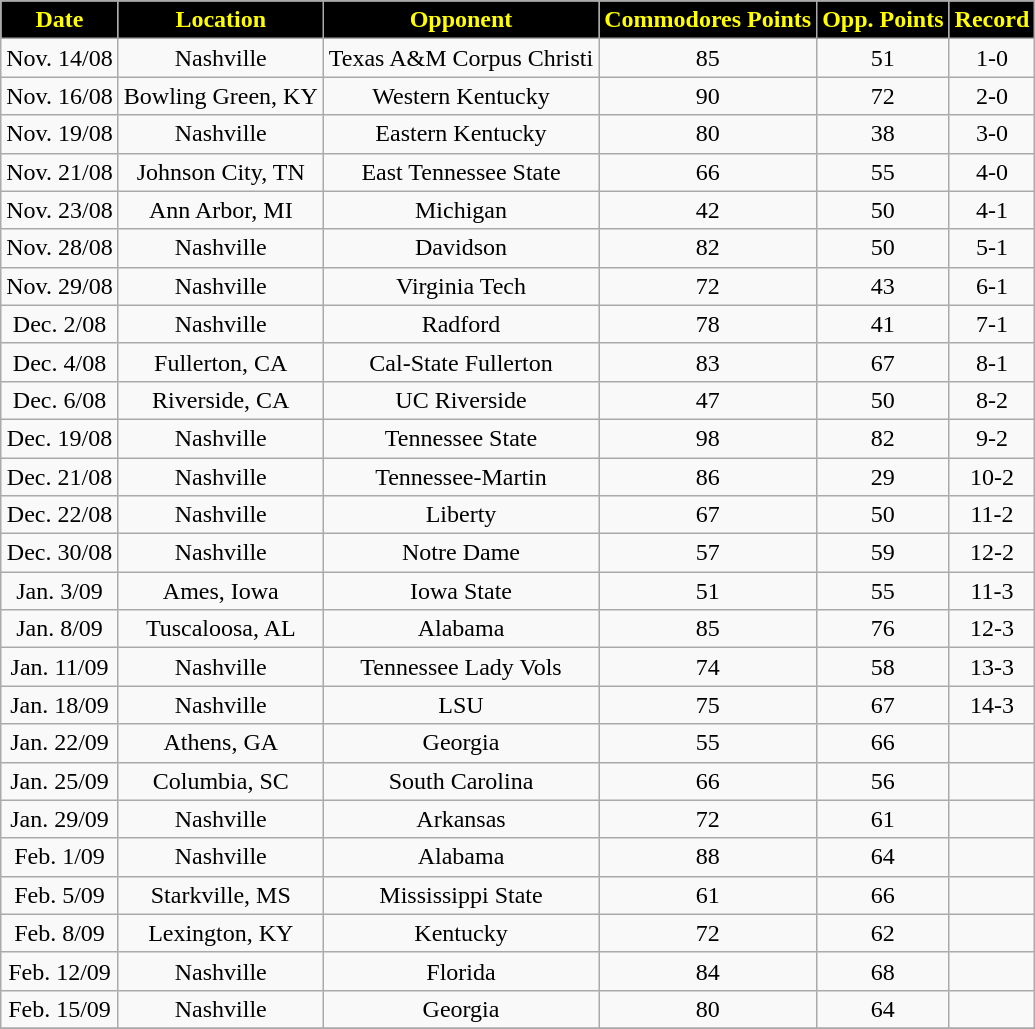<table class="wikitable" style="text-align:center">
<tr>
<th style="background:black;color:yellow;">Date</th>
<th style="background:black;color:yellow;">Location</th>
<th style="background:black;color:yellow;">Opponent</th>
<th style="background:black;color:yellow;">Commodores Points</th>
<th style="background:black;color:yellow;">Opp. Points</th>
<th style="background:black;color:yellow;">Record</th>
</tr>
<tr>
<td>Nov. 14/08</td>
<td>Nashville</td>
<td>Texas A&M Corpus Christi</td>
<td>85</td>
<td>51</td>
<td>1-0</td>
</tr>
<tr>
<td>Nov. 16/08</td>
<td>Bowling Green, KY</td>
<td>Western Kentucky</td>
<td>90</td>
<td>72</td>
<td>2-0</td>
</tr>
<tr>
<td>Nov. 19/08</td>
<td>Nashville</td>
<td>Eastern Kentucky</td>
<td>80</td>
<td>38</td>
<td>3-0</td>
</tr>
<tr>
<td>Nov. 21/08</td>
<td>Johnson City, TN</td>
<td>East Tennessee State</td>
<td>66</td>
<td>55</td>
<td>4-0</td>
</tr>
<tr>
<td>Nov. 23/08</td>
<td>Ann Arbor, MI</td>
<td>Michigan</td>
<td>42</td>
<td>50</td>
<td>4-1</td>
</tr>
<tr>
<td>Nov. 28/08</td>
<td>Nashville</td>
<td>Davidson</td>
<td>82</td>
<td>50</td>
<td>5-1</td>
</tr>
<tr>
<td>Nov. 29/08</td>
<td>Nashville</td>
<td>Virginia Tech</td>
<td>72</td>
<td>43</td>
<td>6-1</td>
</tr>
<tr>
<td>Dec. 2/08</td>
<td>Nashville</td>
<td>Radford</td>
<td>78</td>
<td>41</td>
<td>7-1</td>
</tr>
<tr>
<td>Dec. 4/08</td>
<td>Fullerton, CA</td>
<td>Cal-State Fullerton</td>
<td>83</td>
<td>67</td>
<td>8-1</td>
</tr>
<tr>
<td>Dec. 6/08</td>
<td>Riverside, CA</td>
<td>UC Riverside</td>
<td>47</td>
<td>50</td>
<td>8-2</td>
</tr>
<tr>
<td>Dec. 19/08</td>
<td>Nashville</td>
<td>Tennessee State</td>
<td>98</td>
<td>82</td>
<td>9-2</td>
</tr>
<tr>
<td>Dec. 21/08</td>
<td>Nashville</td>
<td>Tennessee-Martin</td>
<td>86</td>
<td>29</td>
<td>10-2</td>
</tr>
<tr>
<td>Dec. 22/08</td>
<td>Nashville</td>
<td>Liberty</td>
<td>67</td>
<td>50</td>
<td>11-2</td>
</tr>
<tr>
<td>Dec. 30/08</td>
<td>Nashville</td>
<td>Notre Dame</td>
<td>57</td>
<td>59</td>
<td>12-2</td>
</tr>
<tr>
<td>Jan. 3/09</td>
<td>Ames, Iowa</td>
<td>Iowa State</td>
<td>51</td>
<td>55</td>
<td>11-3</td>
</tr>
<tr>
<td>Jan. 8/09</td>
<td>Tuscaloosa, AL</td>
<td>Alabama</td>
<td>85</td>
<td>76</td>
<td>12-3</td>
</tr>
<tr>
<td>Jan. 11/09</td>
<td>Nashville</td>
<td>Tennessee Lady Vols</td>
<td>74</td>
<td>58</td>
<td>13-3</td>
</tr>
<tr>
<td>Jan. 18/09</td>
<td>Nashville</td>
<td>LSU</td>
<td>75</td>
<td>67</td>
<td>14-3</td>
</tr>
<tr>
<td>Jan. 22/09</td>
<td>Athens, GA</td>
<td>Georgia</td>
<td>55</td>
<td>66</td>
<td></td>
</tr>
<tr>
<td>Jan. 25/09</td>
<td>Columbia, SC</td>
<td>South Carolina</td>
<td>66</td>
<td>56</td>
<td></td>
</tr>
<tr>
<td>Jan. 29/09</td>
<td>Nashville</td>
<td>Arkansas</td>
<td>72</td>
<td>61</td>
<td></td>
</tr>
<tr>
<td>Feb. 1/09</td>
<td>Nashville</td>
<td>Alabama</td>
<td>88</td>
<td>64</td>
<td></td>
</tr>
<tr>
<td>Feb. 5/09</td>
<td>Starkville, MS</td>
<td>Mississippi State</td>
<td>61</td>
<td>66</td>
<td></td>
</tr>
<tr>
<td>Feb. 8/09</td>
<td>Lexington, KY</td>
<td>Kentucky</td>
<td>72</td>
<td>62</td>
<td></td>
</tr>
<tr>
<td>Feb. 12/09</td>
<td>Nashville</td>
<td>Florida</td>
<td>84</td>
<td>68</td>
<td></td>
</tr>
<tr>
<td>Feb. 15/09</td>
<td>Nashville</td>
<td>Georgia</td>
<td>80</td>
<td>64</td>
<td></td>
</tr>
<tr>
</tr>
</table>
